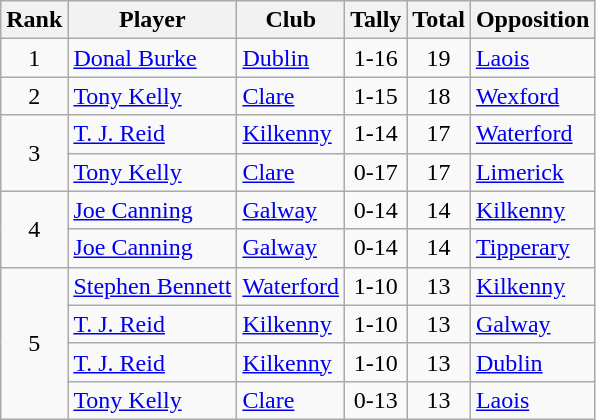<table class="wikitable">
<tr>
<th>Rank</th>
<th>Player</th>
<th>Club</th>
<th>Tally</th>
<th>Total</th>
<th>Opposition</th>
</tr>
<tr>
<td rowspan="1" style="text-align:center;">1</td>
<td><a href='#'>Donal Burke</a></td>
<td><a href='#'>Dublin</a></td>
<td align=center>1-16</td>
<td align=center>19</td>
<td><a href='#'>Laois</a></td>
</tr>
<tr>
<td rowspan="1" style="text-align:center;">2</td>
<td><a href='#'>Tony Kelly</a></td>
<td><a href='#'>Clare</a></td>
<td align=center>1-15</td>
<td align=center>18</td>
<td><a href='#'>Wexford</a></td>
</tr>
<tr>
<td rowspan="2" style="text-align:center;">3</td>
<td><a href='#'>T. J. Reid</a></td>
<td><a href='#'>Kilkenny</a></td>
<td align=center>1-14</td>
<td align=center>17</td>
<td><a href='#'>Waterford</a></td>
</tr>
<tr>
<td><a href='#'>Tony Kelly</a></td>
<td><a href='#'>Clare</a></td>
<td align=center>0-17</td>
<td align=center>17</td>
<td><a href='#'>Limerick</a></td>
</tr>
<tr>
<td rowspan="2" style="text-align:center;">4</td>
<td><a href='#'>Joe Canning</a></td>
<td><a href='#'>Galway</a></td>
<td align=center>0-14</td>
<td align=center>14</td>
<td><a href='#'>Kilkenny</a></td>
</tr>
<tr>
<td><a href='#'>Joe Canning</a></td>
<td><a href='#'>Galway</a></td>
<td align=center>0-14</td>
<td align=center>14</td>
<td><a href='#'>Tipperary</a></td>
</tr>
<tr>
<td rowspan="4" style="text-align:center;">5</td>
<td><a href='#'>Stephen Bennett</a></td>
<td><a href='#'>Waterford</a></td>
<td align=center>1-10</td>
<td align=center>13</td>
<td><a href='#'>Kilkenny</a></td>
</tr>
<tr>
<td><a href='#'>T. J. Reid</a></td>
<td><a href='#'>Kilkenny</a></td>
<td align=center>1-10</td>
<td align=center>13</td>
<td><a href='#'>Galway</a></td>
</tr>
<tr>
<td><a href='#'>T. J. Reid</a></td>
<td><a href='#'>Kilkenny</a></td>
<td align=center>1-10</td>
<td align=center>13</td>
<td><a href='#'>Dublin</a></td>
</tr>
<tr>
<td><a href='#'>Tony Kelly</a></td>
<td><a href='#'>Clare</a></td>
<td align=center>0-13</td>
<td align=center>13</td>
<td><a href='#'>Laois</a></td>
</tr>
</table>
